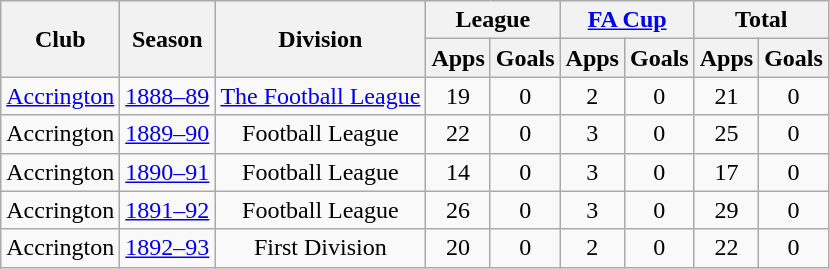<table class="wikitable" style="text-align:center;">
<tr>
<th rowspan="2">Club</th>
<th rowspan="2">Season</th>
<th rowspan="2">Division</th>
<th colspan="2">League</th>
<th colspan="2"><a href='#'>FA Cup</a></th>
<th colspan="2">Total</th>
</tr>
<tr>
<th>Apps</th>
<th>Goals</th>
<th>Apps</th>
<th>Goals</th>
<th>Apps</th>
<th>Goals</th>
</tr>
<tr>
<td><a href='#'>Accrington</a></td>
<td><a href='#'>1888–89</a></td>
<td><a href='#'>The Football League</a></td>
<td>19</td>
<td>0</td>
<td>2</td>
<td>0</td>
<td>21</td>
<td>0</td>
</tr>
<tr>
<td>Accrington</td>
<td><a href='#'>1889–90</a></td>
<td>Football League</td>
<td>22</td>
<td>0</td>
<td>3</td>
<td>0</td>
<td>25</td>
<td>0</td>
</tr>
<tr>
<td>Accrington</td>
<td><a href='#'>1890–91</a></td>
<td>Football League</td>
<td>14</td>
<td>0</td>
<td>3</td>
<td>0</td>
<td>17</td>
<td>0</td>
</tr>
<tr>
<td>Accrington</td>
<td><a href='#'>1891–92</a></td>
<td>Football League</td>
<td>26</td>
<td>0</td>
<td>3</td>
<td>0</td>
<td>29</td>
<td>0</td>
</tr>
<tr>
<td>Accrington</td>
<td><a href='#'>1892–93</a></td>
<td>First Division</td>
<td>20</td>
<td>0</td>
<td>2</td>
<td>0</td>
<td>22</td>
<td>0</td>
</tr>
</table>
